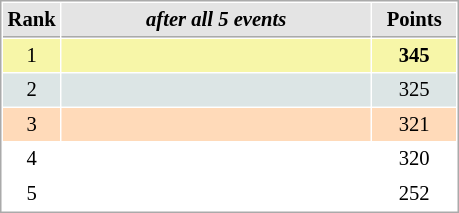<table cellspacing="1" cellpadding="3" style="border:1px solid #AAAAAA;font-size:86%">
<tr style="background-color: #E4E4E4;">
<th style="border-bottom:1px solid #AAAAAA; width: 10px;">Rank</th>
<th style="border-bottom:1px solid #AAAAAA; width: 200px;"><em>after all 5 events</em></th>
<th style="border-bottom:1px solid #AAAAAA; width: 50px;">Points</th>
</tr>
<tr style="background:#f7f6a8;">
<td align=center>1</td>
<td><strong></strong></td>
<td align=center><strong>345</strong></td>
</tr>
<tr style="background:#dce5e5;">
<td align=center>2</td>
<td></td>
<td align=center>325</td>
</tr>
<tr style="background:#ffdab9;">
<td align=center>3</td>
<td></td>
<td align=center>321</td>
</tr>
<tr>
<td align=center>4</td>
<td></td>
<td align=center>320</td>
</tr>
<tr>
<td align=center>5</td>
<td></td>
<td align=center>252</td>
</tr>
</table>
